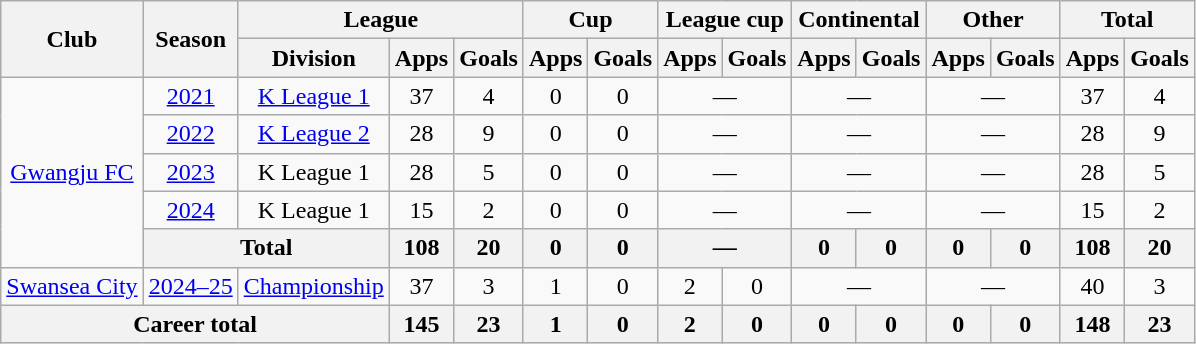<table class="wikitable" style="text-align: center">
<tr>
<th rowspan="2">Club</th>
<th rowspan="2">Season</th>
<th colspan="3">League</th>
<th colspan="2">Cup</th>
<th colspan="2">League cup</th>
<th colspan="2">Continental</th>
<th colspan="2">Other</th>
<th colspan="2">Total</th>
</tr>
<tr>
<th>Division</th>
<th>Apps</th>
<th>Goals</th>
<th>Apps</th>
<th>Goals</th>
<th>Apps</th>
<th>Goals</th>
<th>Apps</th>
<th>Goals</th>
<th>Apps</th>
<th>Goals</th>
<th>Apps</th>
<th>Goals</th>
</tr>
<tr>
<td rowspan="5"><a href='#'>Gwangju FC</a></td>
<td><a href='#'>2021</a></td>
<td><a href='#'>K League 1</a></td>
<td>37</td>
<td>4</td>
<td>0</td>
<td>0</td>
<td colspan="2">—</td>
<td colspan="2">—</td>
<td colspan="2">—</td>
<td>37</td>
<td>4</td>
</tr>
<tr>
<td><a href='#'>2022</a></td>
<td><a href='#'>K League 2</a></td>
<td>28</td>
<td>9</td>
<td>0</td>
<td>0</td>
<td colspan="2">—</td>
<td colspan="2">—</td>
<td colspan="2">—</td>
<td>28</td>
<td>9</td>
</tr>
<tr>
<td><a href='#'>2023</a></td>
<td>K League 1</td>
<td>28</td>
<td>5</td>
<td>0</td>
<td>0</td>
<td colspan="2">—</td>
<td colspan="2">—</td>
<td colspan="2">—</td>
<td>28</td>
<td>5</td>
</tr>
<tr>
<td><a href='#'>2024</a></td>
<td>K League 1</td>
<td>15</td>
<td>2</td>
<td>0</td>
<td>0</td>
<td colspan="2">—</td>
<td colspan="2">—</td>
<td colspan="2">—</td>
<td>15</td>
<td>2</td>
</tr>
<tr>
<th colspan=2>Total</th>
<th>108</th>
<th>20</th>
<th>0</th>
<th>0</th>
<th colspan="2">—</th>
<th>0</th>
<th>0</th>
<th>0</th>
<th>0</th>
<th>108</th>
<th>20</th>
</tr>
<tr>
<td><a href='#'>Swansea City</a></td>
<td><a href='#'>2024–25</a></td>
<td><a href='#'>Championship</a></td>
<td>37</td>
<td>3</td>
<td>1</td>
<td>0</td>
<td>2</td>
<td>0</td>
<td colspan="2">—</td>
<td colspan="2">—</td>
<td>40</td>
<td>3</td>
</tr>
<tr>
<th colspan=3>Career total</th>
<th>145</th>
<th>23</th>
<th>1</th>
<th>0</th>
<th>2</th>
<th>0</th>
<th>0</th>
<th>0</th>
<th>0</th>
<th>0</th>
<th>148</th>
<th>23</th>
</tr>
</table>
